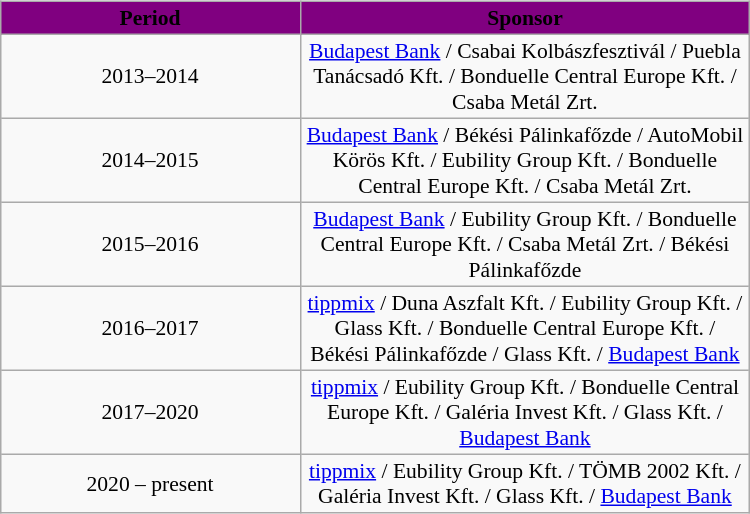<table width=50% align="center">
<tr>
<td valign=top width=60%><br><table align=center border=1 width=80% cellpadding="2" cellspacing="0" style="background: #f9f9f9; border: 1px #aaa solid; border-collapse: collapse; font-size: 90%; text-align: center">
<tr align=center bgcolor=purple style=“color:black;">
<th width=40%><span>Period</span></th>
<th width=60%><span>Sponsor</span></th>
</tr>
<tr>
<td align=center>2013–2014</td>
<td><a href='#'>Budapest Bank</a> / Csabai Kolbászfesztivál / Puebla Tanácsadó Kft. / Bonduelle Central Europe Kft. / Csaba Metál Zrt.</td>
</tr>
<tr>
<td align=center>2014–2015</td>
<td><a href='#'>Budapest Bank</a> / Békési Pálinkafőzde / AutoMobil Körös Kft. / Eubility Group Kft. / Bonduelle Central Europe Kft. / Csaba Metál Zrt.</td>
</tr>
<tr>
<td align=center>2015–2016</td>
<td><a href='#'>Budapest Bank</a> / Eubility Group Kft. / Bonduelle Central Europe Kft. / Csaba Metál Zrt. / Békési Pálinkafőzde</td>
</tr>
<tr>
<td align=center>2016–2017</td>
<td><a href='#'>tippmix</a> / Duna Aszfalt Kft. / Eubility Group Kft. / Glass Kft. / Bonduelle Central Europe Kft. / Békési Pálinkafőzde / Glass Kft. / <a href='#'>Budapest Bank</a></td>
</tr>
<tr>
<td align=center>2017–2020</td>
<td><a href='#'>tippmix</a> / Eubility Group Kft. / Bonduelle Central Europe Kft. / Galéria Invest Kft. / Glass Kft. / <a href='#'>Budapest Bank</a></td>
</tr>
<tr>
<td align=center>2020 – present</td>
<td><a href='#'>tippmix</a> / Eubility Group Kft. / TÖMB 2002 Kft. / Galéria Invest Kft. / Glass Kft. / <a href='#'>Budapest Bank</a></td>
</tr>
</table>
</td>
</tr>
</table>
